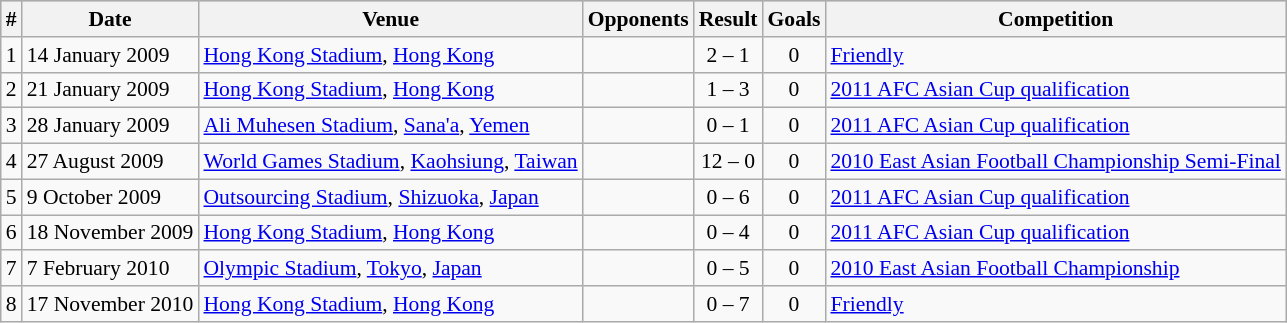<table class="wikitable" style="font-size:90%; text-align: left;">
<tr bgcolor="#CCCCCC" align="center">
<th>#</th>
<th>Date</th>
<th>Venue</th>
<th>Opponents</th>
<th>Result</th>
<th>Goals</th>
<th>Competition</th>
</tr>
<tr>
<td>1</td>
<td>14 January 2009</td>
<td><a href='#'>Hong Kong Stadium</a>, <a href='#'>Hong Kong</a></td>
<td></td>
<td align="center">2 – 1</td>
<td align="center">0</td>
<td><a href='#'>Friendly</a></td>
</tr>
<tr>
<td>2</td>
<td>21 January 2009</td>
<td><a href='#'>Hong Kong Stadium</a>, <a href='#'>Hong Kong</a></td>
<td></td>
<td align="center">1 – 3</td>
<td align="center">0</td>
<td><a href='#'>2011 AFC Asian Cup qualification</a></td>
</tr>
<tr>
<td>3</td>
<td>28 January 2009</td>
<td><a href='#'>Ali Muhesen Stadium</a>, <a href='#'>Sana'a</a>, <a href='#'>Yemen</a></td>
<td></td>
<td align="center">0 – 1</td>
<td align="center">0</td>
<td><a href='#'>2011 AFC Asian Cup qualification</a></td>
</tr>
<tr>
<td>4</td>
<td>27 August 2009</td>
<td><a href='#'>World Games Stadium</a>, <a href='#'>Kaohsiung</a>, <a href='#'>Taiwan</a></td>
<td></td>
<td align="center">12 – 0</td>
<td align="center">0</td>
<td><a href='#'>2010 East Asian Football Championship Semi-Final</a></td>
</tr>
<tr>
<td>5</td>
<td>9 October 2009</td>
<td><a href='#'>Outsourcing Stadium</a>, <a href='#'>Shizuoka</a>, <a href='#'>Japan</a></td>
<td></td>
<td align=center>0 – 6</td>
<td align=center>0</td>
<td><a href='#'>2011 AFC Asian Cup qualification</a></td>
</tr>
<tr>
<td>6</td>
<td>18 November 2009</td>
<td><a href='#'>Hong Kong Stadium</a>, <a href='#'>Hong Kong</a></td>
<td></td>
<td align=center>0 – 4</td>
<td align=center>0</td>
<td><a href='#'>2011 AFC Asian Cup qualification</a></td>
</tr>
<tr>
<td>7</td>
<td>7 February 2010</td>
<td><a href='#'>Olympic Stadium</a>, <a href='#'>Tokyo</a>, <a href='#'>Japan</a></td>
<td></td>
<td align=center>0 – 5</td>
<td align=center>0</td>
<td><a href='#'>2010 East Asian Football Championship</a></td>
</tr>
<tr>
<td>8</td>
<td>17 November 2010</td>
<td><a href='#'>Hong Kong Stadium</a>, <a href='#'>Hong Kong</a></td>
<td></td>
<td align=center>0 – 7</td>
<td align=center>0</td>
<td><a href='#'>Friendly</a></td>
</tr>
</table>
